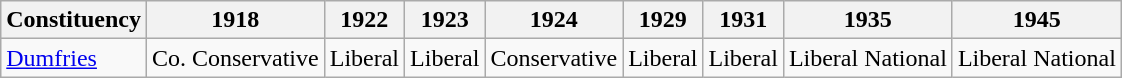<table class="wikitable">
<tr>
<th>Constituency</th>
<th>1918</th>
<th>1922</th>
<th>1923</th>
<th>1924</th>
<th>1929</th>
<th>1931</th>
<th>1935</th>
<th>1945</th>
</tr>
<tr>
<td><a href='#'>Dumfries</a></td>
<td bgcolor=>Co. Conservative</td>
<td bgcolor=>Liberal</td>
<td bgcolor=>Liberal</td>
<td bgcolor=>Conservative</td>
<td bgcolor=>Liberal</td>
<td bgcolor=>Liberal</td>
<td bgcolor=>Liberal National</td>
<td bgcolor=>Liberal National</td>
</tr>
</table>
